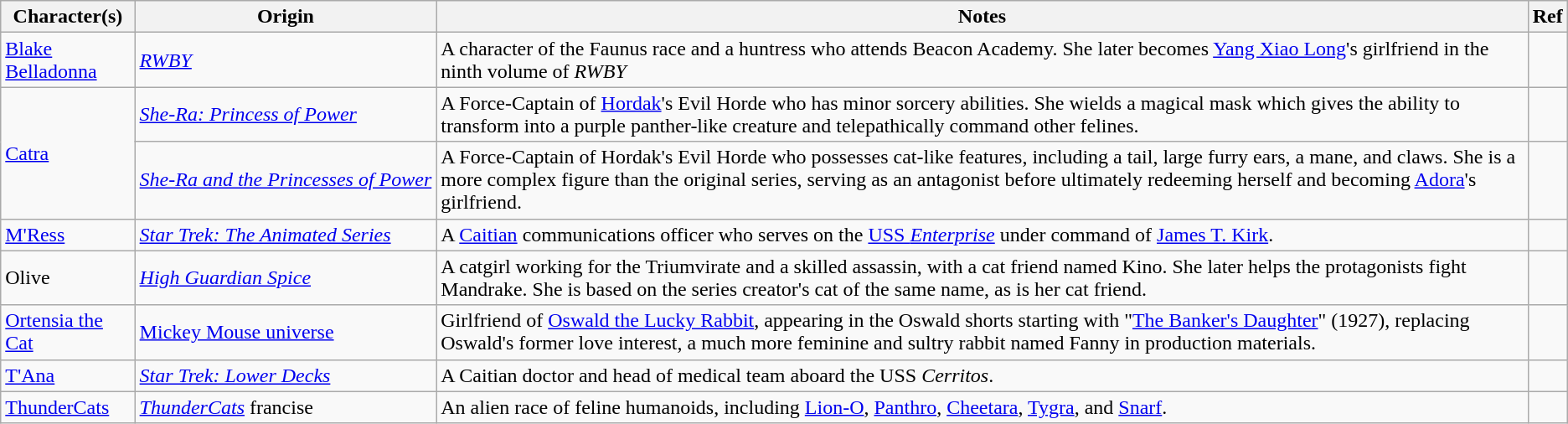<table class="wikitable sortable">
<tr>
<th>Character(s)</th>
<th>Origin</th>
<th>Notes</th>
<th>Ref</th>
</tr>
<tr>
<td><a href='#'>Blake Belladonna</a></td>
<td nowrap><em><a href='#'>RWBY</a></em></td>
<td>A character of the Faunus race and a huntress who attends Beacon Academy. She later becomes <a href='#'>Yang Xiao Long</a>'s girlfriend in the ninth volume of <em>RWBY</em></td>
<td></td>
</tr>
<tr>
<td rowspan="2"><a href='#'>Catra</a></td>
<td nowrap=""><em><a href='#'>She-Ra: Princess of Power</a></em></td>
<td>A Force-Captain of <a href='#'>Hordak</a>'s Evil Horde who has minor sorcery abilities. She wields a magical mask which gives the ability to transform into a purple panther-like creature and telepathically command other felines.</td>
<td></td>
</tr>
<tr>
<td nowrap=""><em><a href='#'>She-Ra and the Princesses of Power</a></em></td>
<td>A Force-Captain of Hordak's Evil Horde who possesses cat-like features, including a tail, large furry ears, a mane, and claws. She is a more complex figure than the original series, serving as an antagonist before ultimately redeeming herself and becoming <a href='#'>Adora</a>'s girlfriend.</td>
<td></td>
</tr>
<tr>
<td><a href='#'>M'Ress</a></td>
<td nowrap=""><em><a href='#'>Star Trek: The Animated Series</a></em></td>
<td>A <a href='#'>Caitian</a> communications officer who serves on the <a href='#'>USS <em>Enterprise</em></a> under command of <a href='#'>James T. Kirk</a>.</td>
<td></td>
</tr>
<tr>
<td>Olive</td>
<td nowrap><em><a href='#'>High Guardian Spice</a></em></td>
<td>A catgirl working for the Triumvirate and a skilled assassin, with a cat friend named Kino. She later helps the protagonists fight Mandrake. She is based on the series creator's cat of the same name, as is her cat friend.</td>
<td></td>
</tr>
<tr>
<td><a href='#'>Ortensia the Cat</a></td>
<td nowrap=""><a href='#'>Mickey Mouse universe</a></td>
<td>Girlfriend of <a href='#'>Oswald the Lucky Rabbit</a>, appearing in the Oswald shorts starting with "<a href='#'>The Banker's Daughter</a>" (1927), replacing Oswald's former love interest, a much more feminine and sultry rabbit named Fanny in production materials.</td>
<td></td>
</tr>
<tr>
<td><a href='#'>T'Ana</a></td>
<td nowrap=""><em><a href='#'>Star Trek: Lower Decks</a></em></td>
<td>A Caitian doctor and head of medical team aboard the USS <em>Cerritos</em>.</td>
<td></td>
</tr>
<tr>
<td><a href='#'>ThunderCats</a></td>
<td nowrap><em><a href='#'>ThunderCats</a></em> francise</td>
<td>An alien race of feline humanoids, including <a href='#'>Lion-O</a>, <a href='#'>Panthro</a>, <a href='#'>Cheetara</a>, <a href='#'>Tygra</a>, and <a href='#'>Snarf</a>.</td>
<td></td>
</tr>
</table>
